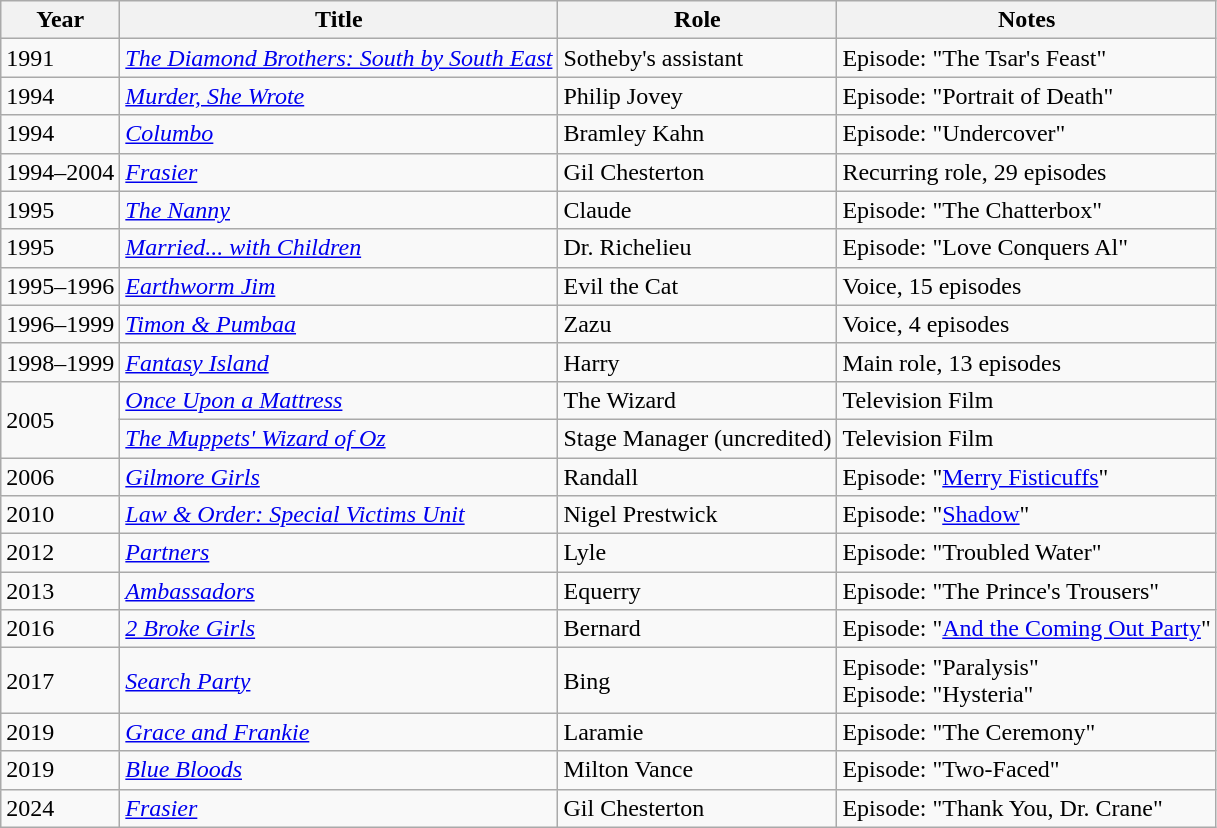<table class="wikitable sortable">
<tr>
<th>Year</th>
<th>Title</th>
<th>Role</th>
<th class="unsortable">Notes</th>
</tr>
<tr>
<td>1991</td>
<td data-sort-value="Diamond Brothers: South by South East, The"><em><a href='#'>The Diamond Brothers: South by South East</a></em></td>
<td>Sotheby's assistant</td>
<td>Episode: "The Tsar's Feast"</td>
</tr>
<tr>
<td>1994</td>
<td><em><a href='#'>Murder, She Wrote</a></em></td>
<td>Philip Jovey</td>
<td>Episode: "Portrait of Death"</td>
</tr>
<tr>
<td>1994</td>
<td><em><a href='#'>Columbo</a></em></td>
<td>Bramley Kahn</td>
<td>Episode: "Undercover"</td>
</tr>
<tr>
<td>1994–2004</td>
<td><em><a href='#'>Frasier</a></em></td>
<td>Gil Chesterton</td>
<td>Recurring role, 29 episodes</td>
</tr>
<tr>
<td>1995</td>
<td data-sort-value="Nanny, The"><em><a href='#'>The Nanny</a></em></td>
<td>Claude</td>
<td>Episode: "The Chatterbox"</td>
</tr>
<tr>
<td>1995</td>
<td><em><a href='#'>Married... with Children</a></em></td>
<td>Dr. Richelieu</td>
<td>Episode: "Love Conquers Al"</td>
</tr>
<tr>
<td>1995–1996</td>
<td><em><a href='#'>Earthworm Jim</a></em></td>
<td>Evil the Cat</td>
<td>Voice, 15 episodes</td>
</tr>
<tr>
<td>1996–1999</td>
<td><em><a href='#'>Timon & Pumbaa</a></em></td>
<td>Zazu</td>
<td>Voice, 4 episodes</td>
</tr>
<tr>
<td>1998–1999</td>
<td><em><a href='#'>Fantasy Island</a></em></td>
<td>Harry</td>
<td>Main role, 13 episodes</td>
</tr>
<tr>
<td rowspan="2" scope="row">2005</td>
<td><a href='#'><em>Once Upon a Mattress</em></a></td>
<td>The Wizard</td>
<td>Television Film</td>
</tr>
<tr>
<td><em><a href='#'>The Muppets' Wizard of Oz</a></em></td>
<td>Stage Manager (uncredited)</td>
<td>Television Film</td>
</tr>
<tr>
<td>2006</td>
<td><em><a href='#'>Gilmore Girls</a></em></td>
<td>Randall</td>
<td>Episode: "<a href='#'>Merry Fisticuffs</a>"</td>
</tr>
<tr>
<td>2010</td>
<td><em><a href='#'>Law & Order: Special Victims Unit</a></em></td>
<td>Nigel Prestwick</td>
<td>Episode: "<a href='#'>Shadow</a>"</td>
</tr>
<tr>
<td>2012</td>
<td><em><a href='#'>Partners</a></em></td>
<td>Lyle</td>
<td>Episode: "Troubled Water"</td>
</tr>
<tr>
<td>2013</td>
<td><em><a href='#'>Ambassadors</a></em></td>
<td>Equerry</td>
<td>Episode: "The Prince's Trousers"</td>
</tr>
<tr>
<td>2016</td>
<td><em><a href='#'>2 Broke Girls</a></em></td>
<td>Bernard</td>
<td>Episode: "<a href='#'>And the Coming Out Party</a>"</td>
</tr>
<tr>
<td>2017</td>
<td><em><a href='#'>Search Party</a></em></td>
<td>Bing</td>
<td>Episode: "Paralysis"<br>Episode: "Hysteria"</td>
</tr>
<tr>
<td>2019</td>
<td><em><a href='#'>Grace and Frankie</a></em></td>
<td>Laramie</td>
<td>Episode: "The Ceremony"</td>
</tr>
<tr>
<td>2019</td>
<td><em><a href='#'>Blue Bloods</a></em></td>
<td>Milton Vance</td>
<td>Episode: "Two-Faced"</td>
</tr>
<tr>
<td>2024</td>
<td><em><a href='#'>Frasier</a></em></td>
<td>Gil Chesterton</td>
<td>Episode: "Thank You, Dr. Crane"</td>
</tr>
</table>
